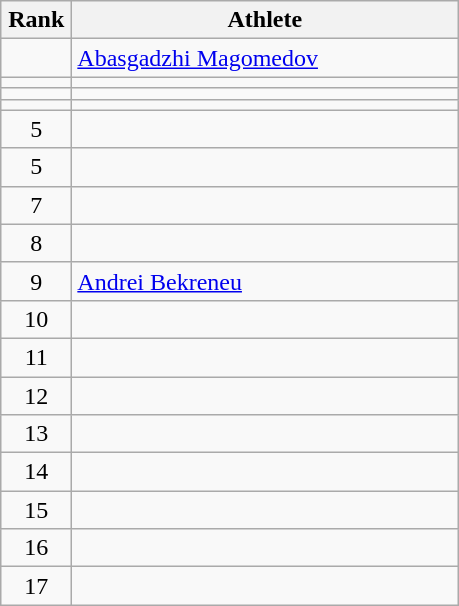<table class="wikitable" style="text-align: center;">
<tr>
<th width=40>Rank</th>
<th width=250>Athlete</th>
</tr>
<tr>
<td></td>
<td align="left"> <a href='#'>Abasgadzhi Magomedov</a> </td>
</tr>
<tr>
<td></td>
<td align="left"></td>
</tr>
<tr>
<td></td>
<td align="left"></td>
</tr>
<tr>
<td></td>
<td align="left"></td>
</tr>
<tr>
<td>5</td>
<td align="left"></td>
</tr>
<tr>
<td>5</td>
<td align="left"></td>
</tr>
<tr>
<td>7</td>
<td align="left"></td>
</tr>
<tr>
<td>8</td>
<td align="left"></td>
</tr>
<tr>
<td>9</td>
<td align="left"> <a href='#'>Andrei Bekreneu</a> </td>
</tr>
<tr>
<td>10</td>
<td align="left"></td>
</tr>
<tr>
<td>11</td>
<td align="left"></td>
</tr>
<tr>
<td>12</td>
<td align="left"></td>
</tr>
<tr>
<td>13</td>
<td align="left"></td>
</tr>
<tr>
<td>14</td>
<td align="left"></td>
</tr>
<tr>
<td>15</td>
<td align="left"></td>
</tr>
<tr>
<td>16</td>
<td align="left"></td>
</tr>
<tr>
<td>17</td>
<td align="left"></td>
</tr>
</table>
